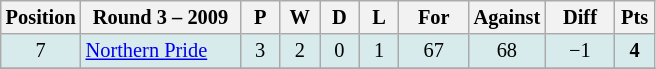<table class="wikitable" style="text-align:center; font-size:85%;">
<tr>
<th width=40 abbr="Position">Position</th>
<th width=100>Round 3 – 2009</th>
<th width=20 abbr="Played">P</th>
<th width=20 abbr="Won">W</th>
<th width=20 abbr="Drawn">D</th>
<th width=20 abbr="Lost">L</th>
<th width=40 abbr="Points for">For</th>
<th width=40 abbr="Points against">Against</th>
<th width=40 abbr="Points difference">Diff</th>
<th width=20 abbr="Points">Pts</th>
</tr>
<tr style="background: #d7ebed;">
<td>7</td>
<td style="text-align:left;"> <a href='#'>Northern Pride</a></td>
<td>3</td>
<td>2</td>
<td>0</td>
<td>1</td>
<td>67</td>
<td>68</td>
<td>−1</td>
<td><strong>4</strong></td>
</tr>
<tr>
</tr>
</table>
